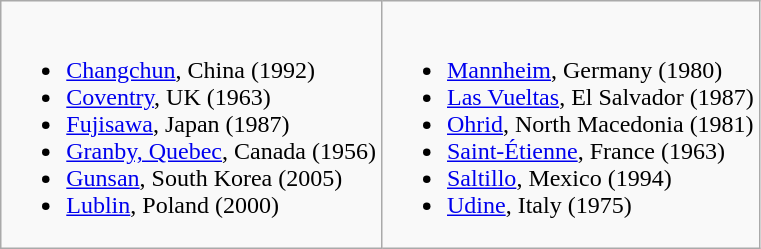<table class="wikitable">
<tr valign="top">
<td><br><ul><li> <a href='#'>Changchun</a>, China (1992)</li><li> <a href='#'>Coventry</a>, UK (1963)</li><li> <a href='#'>Fujisawa</a>, Japan (1987)</li><li> <a href='#'>Granby, Quebec</a>, Canada (1956)</li><li> <a href='#'>Gunsan</a>, South Korea (2005)</li><li> <a href='#'>Lublin</a>, Poland (2000)</li></ul></td>
<td><br><ul><li> <a href='#'>Mannheim</a>, Germany (1980)</li><li> <a href='#'>Las Vueltas</a>, El Salvador (1987)</li><li> <a href='#'>Ohrid</a>, North Macedonia (1981)</li><li> <a href='#'>Saint-Étienne</a>, France (1963)</li><li> <a href='#'>Saltillo</a>, Mexico (1994)</li><li> <a href='#'>Udine</a>, Italy (1975)</li></ul></td>
</tr>
</table>
